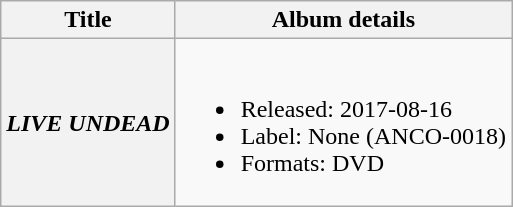<table class="wikitable plainrowheaders">
<tr>
<th scope="col" rowspan="1">Title</th>
<th scope="col" rowspan="1">Album details</th>
</tr>
<tr>
<th scope="row"><em>LIVE UNDEAD</em></th>
<td><br><ul><li>Released: 2017-08-16</li><li>Label: None (ANCO-0018)</li><li>Formats: DVD</li></ul></td>
</tr>
</table>
